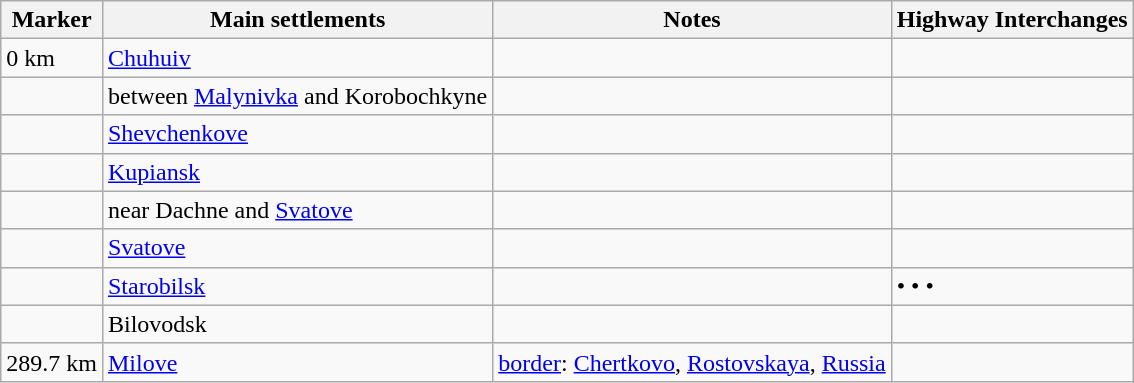<table class="wikitable">
<tr>
<th>Marker</th>
<th>Main settlements</th>
<th>Notes</th>
<th>Highway Interchanges</th>
</tr>
<tr>
<td>0 km</td>
<td><a href='#'>Chuhuiv</a></td>
<td></td>
<td></td>
</tr>
<tr>
<td></td>
<td>between <a href='#'>Malynivka</a> and Korobochkyne</td>
<td></td>
<td></td>
</tr>
<tr>
<td></td>
<td><a href='#'>Shevchenkove</a></td>
<td></td>
<td></td>
</tr>
<tr>
<td></td>
<td><a href='#'>Kupiansk</a></td>
<td></td>
<td></td>
</tr>
<tr>
<td></td>
<td>near Dachne and <a href='#'>Svatove</a></td>
<td></td>
<td></td>
</tr>
<tr>
<td></td>
<td><a href='#'>Svatove</a></td>
<td></td>
<td></td>
</tr>
<tr>
<td></td>
<td><a href='#'>Starobilsk</a></td>
<td></td>
<td>  •  •  • </td>
</tr>
<tr>
<td></td>
<td>Bilovodsk</td>
<td></td>
<td></td>
</tr>
<tr>
<td>289.7 km</td>
<td><a href='#'>Milove</a></td>
<td><a href='#'>border</a>: <a href='#'>Chertkovo</a>, <a href='#'>Rostovskaya</a>, <a href='#'>Russia</a></td>
<td></td>
</tr>
</table>
